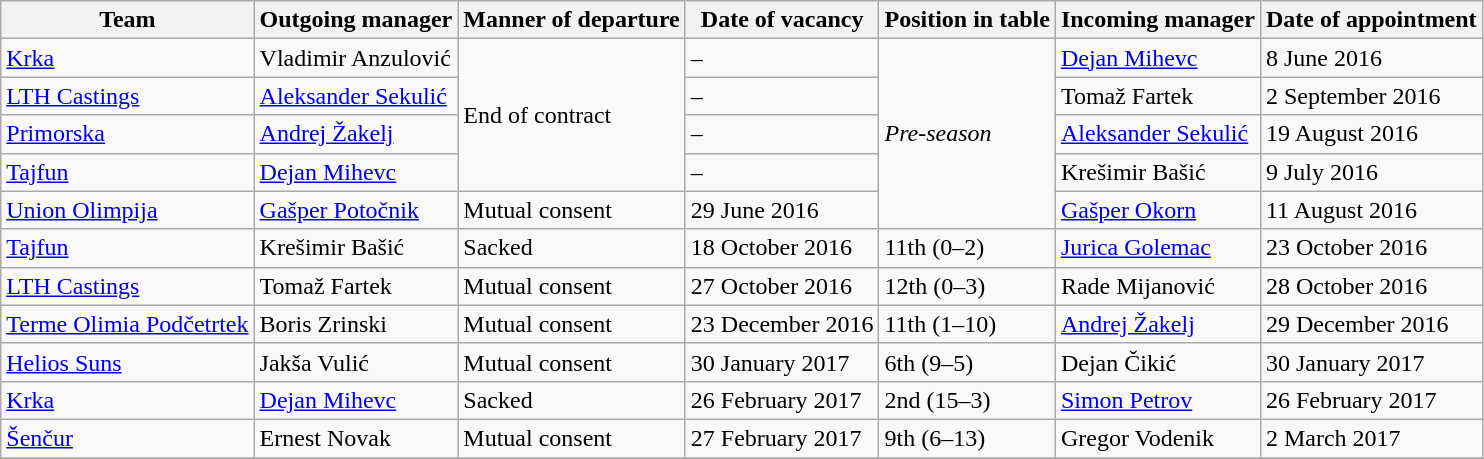<table class="wikitable sortable">
<tr>
<th>Team</th>
<th>Outgoing manager</th>
<th>Manner of departure</th>
<th>Date of vacancy</th>
<th>Position in table</th>
<th>Incoming manager</th>
<th>Date of appointment</th>
</tr>
<tr>
<td><a href='#'>Krka</a></td>
<td> Vladimir Anzulović</td>
<td rowspan=4>End of contract</td>
<td>–</td>
<td rowspan=5><em>Pre-season</em></td>
<td> <a href='#'>Dejan Mihevc</a></td>
<td>8 June 2016</td>
</tr>
<tr>
<td><a href='#'>LTH Castings</a></td>
<td> <a href='#'>Aleksander Sekulić</a></td>
<td>–</td>
<td> Tomaž Fartek</td>
<td>2 September 2016</td>
</tr>
<tr>
<td><a href='#'>Primorska</a></td>
<td> <a href='#'>Andrej Žakelj</a></td>
<td>–</td>
<td> <a href='#'>Aleksander Sekulić</a></td>
<td>19 August 2016</td>
</tr>
<tr>
<td><a href='#'>Tajfun</a></td>
<td> <a href='#'>Dejan Mihevc</a></td>
<td>–</td>
<td> Krešimir Bašić</td>
<td>9 July 2016</td>
</tr>
<tr>
<td><a href='#'>Union Olimpija</a></td>
<td> <a href='#'>Gašper Potočnik</a></td>
<td>Mutual consent</td>
<td>29 June 2016</td>
<td> <a href='#'>Gašper Okorn</a></td>
<td>11 August 2016</td>
</tr>
<tr>
<td><a href='#'>Tajfun</a></td>
<td> Krešimir Bašić</td>
<td>Sacked</td>
<td>18 October 2016</td>
<td>11th (0–2)</td>
<td> <a href='#'>Jurica Golemac</a></td>
<td>23 October 2016</td>
</tr>
<tr>
<td><a href='#'>LTH Castings</a></td>
<td> Tomaž Fartek</td>
<td>Mutual consent</td>
<td>27 October 2016</td>
<td>12th (0–3)</td>
<td> Rade Mijanović</td>
<td>28 October 2016</td>
</tr>
<tr>
<td><a href='#'>Terme Olimia Podčetrtek</a></td>
<td> Boris Zrinski</td>
<td>Mutual consent</td>
<td>23 December 2016</td>
<td>11th (1–10)</td>
<td> <a href='#'>Andrej Žakelj</a></td>
<td>29 December 2016</td>
</tr>
<tr>
<td><a href='#'>Helios Suns</a></td>
<td> Jakša Vulić</td>
<td>Mutual consent</td>
<td>30 January 2017</td>
<td>6th (9–5)</td>
<td> Dejan Čikić</td>
<td>30 January 2017</td>
</tr>
<tr>
<td><a href='#'>Krka</a></td>
<td> <a href='#'>Dejan Mihevc</a></td>
<td>Sacked</td>
<td>26 February 2017</td>
<td>2nd (15–3)</td>
<td> <a href='#'>Simon Petrov</a></td>
<td>26 February 2017</td>
</tr>
<tr>
<td><a href='#'>Šenčur</a></td>
<td> Ernest Novak</td>
<td>Mutual consent</td>
<td>27 February 2017</td>
<td>9th (6–13)</td>
<td> Gregor Vodenik</td>
<td>2 March 2017</td>
</tr>
<tr>
</tr>
</table>
